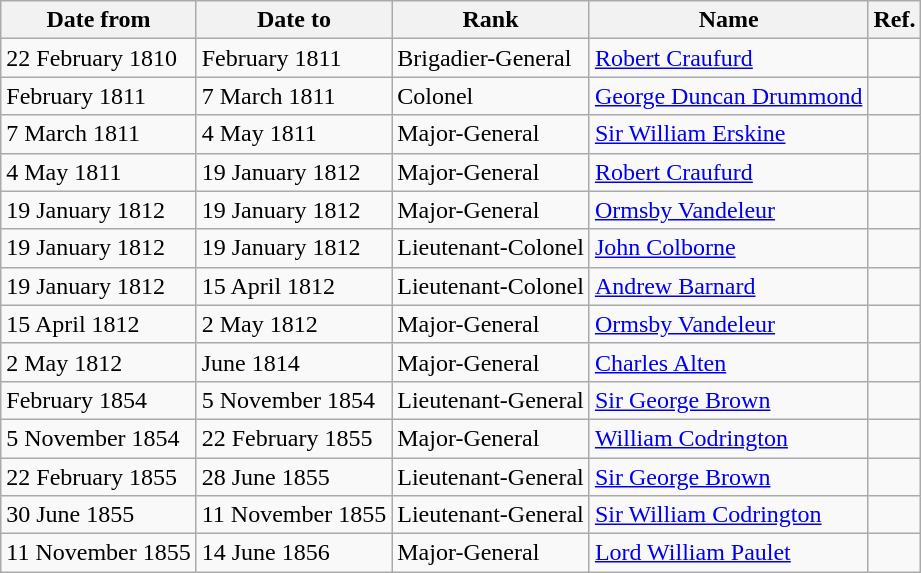<table class="wikitable">
<tr>
<th>Date from</th>
<th>Date to</th>
<th>Rank</th>
<th>Name</th>
<th>Ref.</th>
</tr>
<tr>
<td>22 February 1810</td>
<td>February 1811</td>
<td>Brigadier-General</td>
<td><a href='#'>Robert Craufurd</a></td>
<td></td>
</tr>
<tr>
<td>February 1811</td>
<td>7 March 1811</td>
<td>Colonel</td>
<td><a href='#'>George Duncan Drummond</a></td>
<td></td>
</tr>
<tr>
<td>7 March 1811</td>
<td>4 May 1811</td>
<td>Major-General</td>
<td><a href='#'>Sir William Erskine</a></td>
<td></td>
</tr>
<tr>
<td>4 May 1811</td>
<td>19 January 1812</td>
<td>Major-General</td>
<td><a href='#'>Robert Craufurd</a></td>
<td></td>
</tr>
<tr>
<td>19 January 1812</td>
<td>19 January 1812</td>
<td>Major-General</td>
<td><a href='#'>Ormsby Vandeleur</a></td>
<td></td>
</tr>
<tr>
<td>19 January 1812</td>
<td>19 January 1812</td>
<td>Lieutenant-Colonel</td>
<td><a href='#'>John Colborne</a></td>
<td></td>
</tr>
<tr>
<td>19 January 1812</td>
<td>15 April 1812</td>
<td>Lieutenant-Colonel</td>
<td><a href='#'>Andrew Barnard</a></td>
<td></td>
</tr>
<tr>
<td>15 April 1812</td>
<td>2 May 1812</td>
<td>Major-General</td>
<td><a href='#'>Ormsby Vandeleur</a></td>
<td></td>
</tr>
<tr>
<td>2 May 1812</td>
<td>June 1814</td>
<td>Major-General</td>
<td><a href='#'>Charles Alten</a></td>
<td></td>
</tr>
<tr>
<td>February 1854</td>
<td>5 November 1854</td>
<td>Lieutenant-General</td>
<td><a href='#'>Sir George Brown</a></td>
<td></td>
</tr>
<tr>
<td>5 November 1854</td>
<td>22 February 1855</td>
<td>Major-General</td>
<td><a href='#'>William Codrington</a></td>
<td></td>
</tr>
<tr>
<td>22 February 1855</td>
<td>28 June 1855</td>
<td>Lieutenant-General</td>
<td><a href='#'>Sir George Brown</a></td>
<td></td>
</tr>
<tr>
<td>30 June 1855</td>
<td>11 November 1855</td>
<td>Lieutenant-General</td>
<td><a href='#'>Sir William Codrington</a></td>
<td></td>
</tr>
<tr>
<td>11 November 1855</td>
<td>14 June 1856</td>
<td>Major-General</td>
<td><a href='#'>Lord William Paulet</a></td>
<td></td>
</tr>
</table>
